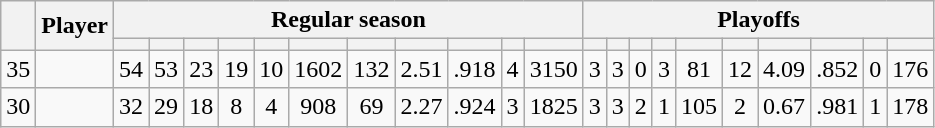<table class="wikitable plainrowheaders" style="text-align:center;">
<tr>
<th scope="col" rowspan="2"></th>
<th scope="col" rowspan="2">Player</th>
<th scope=colgroup colspan=11>Regular season</th>
<th scope=colgroup colspan=10>Playoffs</th>
</tr>
<tr>
<th scope="col"></th>
<th scope="col"></th>
<th scope="col"></th>
<th scope="col"></th>
<th scope="col"></th>
<th scope="col"></th>
<th scope="col"></th>
<th scope="col"></th>
<th scope="col"></th>
<th scope="col"></th>
<th scope="col"></th>
<th scope="col"></th>
<th scope="col"></th>
<th scope="col"></th>
<th scope="col"></th>
<th scope="col"></th>
<th scope="col"></th>
<th scope="col"></th>
<th scope="col"></th>
<th scope="col"></th>
<th scope="col"></th>
</tr>
<tr>
<td scope="row">35</td>
<td align="left"></td>
<td>54</td>
<td>53</td>
<td>23</td>
<td>19</td>
<td>10</td>
<td>1602</td>
<td>132</td>
<td>2.51</td>
<td>.918</td>
<td>4</td>
<td>3150</td>
<td>3</td>
<td>3</td>
<td>0</td>
<td>3</td>
<td>81</td>
<td>12</td>
<td>4.09</td>
<td>.852</td>
<td>0</td>
<td>176</td>
</tr>
<tr>
<td scope="row">30</td>
<td align="left"></td>
<td>32</td>
<td>29</td>
<td>18</td>
<td>8</td>
<td>4</td>
<td>908</td>
<td>69</td>
<td>2.27</td>
<td>.924</td>
<td>3</td>
<td>1825</td>
<td>3</td>
<td>3</td>
<td>2</td>
<td>1</td>
<td>105</td>
<td>2</td>
<td>0.67</td>
<td>.981</td>
<td>1</td>
<td>178</td>
</tr>
</table>
